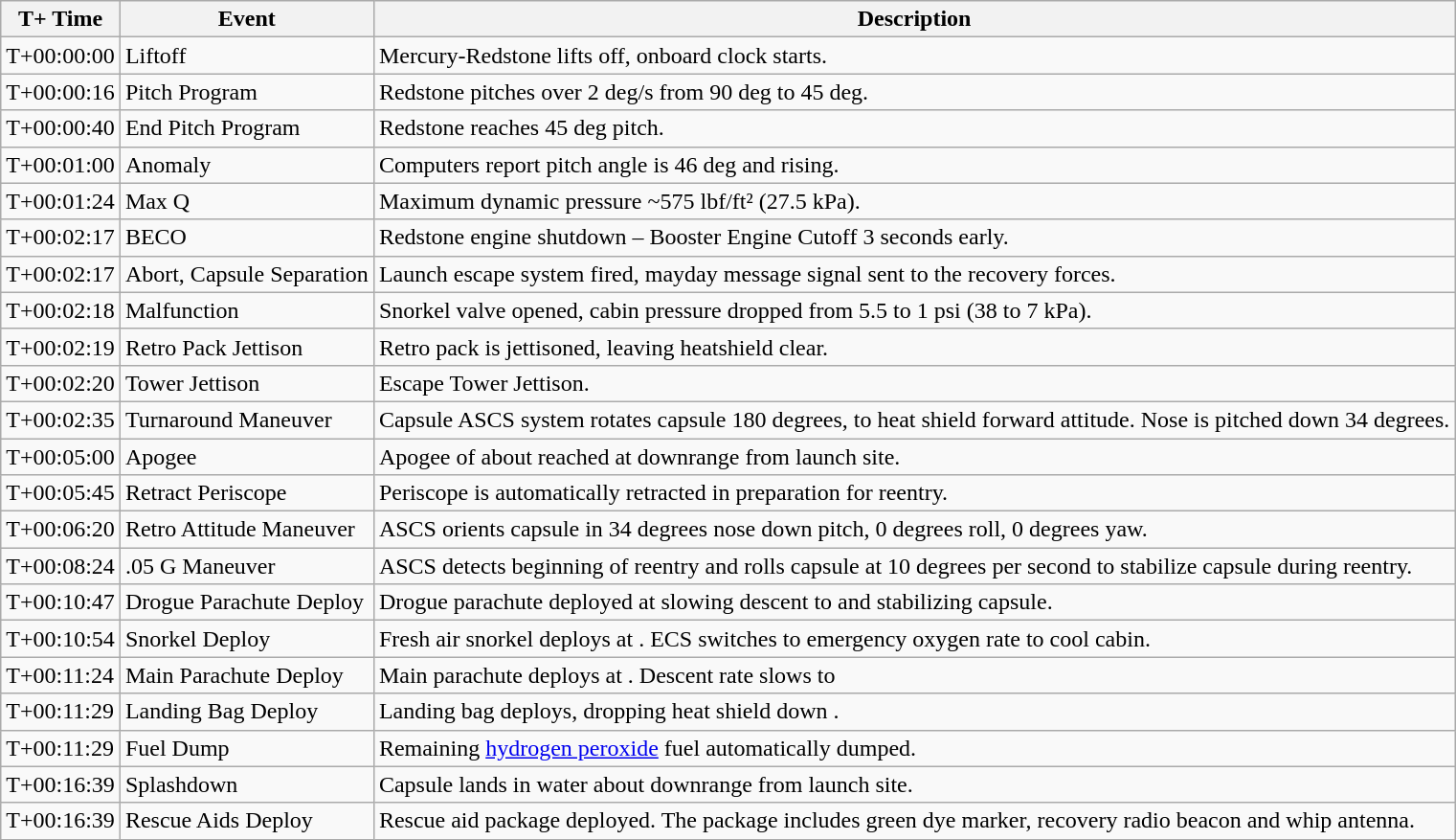<table class="wikitable">
<tr>
<th>T+ Time</th>
<th>Event</th>
<th>Description</th>
</tr>
<tr>
<td>T+00:00:00</td>
<td>Liftoff</td>
<td>Mercury-Redstone lifts off, onboard clock starts.</td>
</tr>
<tr>
<td>T+00:00:16</td>
<td>Pitch Program</td>
<td>Redstone pitches over 2 deg/s from 90 deg to 45 deg.</td>
</tr>
<tr>
<td>T+00:00:40</td>
<td>End Pitch Program</td>
<td>Redstone reaches 45 deg pitch.</td>
</tr>
<tr>
<td>T+00:01:00</td>
<td>Anomaly</td>
<td>Computers report pitch angle is 46 deg and rising.</td>
</tr>
<tr>
<td>T+00:01:24</td>
<td>Max Q</td>
<td>Maximum dynamic pressure ~575 lbf/ft² (27.5 kPa).</td>
</tr>
<tr>
<td>T+00:02:17</td>
<td>BECO</td>
<td>Redstone engine shutdown – Booster Engine Cutoff 3 seconds early.</td>
</tr>
<tr>
<td>T+00:02:17</td>
<td>Abort, Capsule Separation</td>
<td>Launch escape system fired, mayday message signal sent to the recovery forces.</td>
</tr>
<tr>
<td>T+00:02:18</td>
<td>Malfunction</td>
<td>Snorkel valve opened, cabin pressure dropped from 5.5 to 1 psi (38 to 7 kPa).</td>
</tr>
<tr>
<td>T+00:02:19</td>
<td>Retro Pack Jettison</td>
<td>Retro pack is jettisoned, leaving heatshield clear.</td>
</tr>
<tr>
<td>T+00:02:20</td>
<td>Tower Jettison</td>
<td>Escape Tower Jettison.</td>
</tr>
<tr>
<td>T+00:02:35</td>
<td>Turnaround Maneuver</td>
<td>Capsule ASCS system rotates capsule 180 degrees, to heat shield forward attitude. Nose is pitched down 34 degrees.</td>
</tr>
<tr>
<td>T+00:05:00</td>
<td>Apogee</td>
<td>Apogee of about  reached at  downrange from launch site.</td>
</tr>
<tr>
<td>T+00:05:45</td>
<td>Retract Periscope</td>
<td>Periscope is automatically retracted in preparation for reentry.</td>
</tr>
<tr>
<td>T+00:06:20</td>
<td>Retro Attitude Maneuver</td>
<td>ASCS orients capsule in 34 degrees nose down pitch, 0 degrees roll, 0 degrees yaw.</td>
</tr>
<tr>
<td>T+00:08:24</td>
<td>.05 G Maneuver</td>
<td>ASCS detects beginning of reentry and rolls capsule at 10 degrees per second to stabilize capsule during reentry.</td>
</tr>
<tr>
<td>T+00:10:47</td>
<td>Drogue Parachute Deploy</td>
<td>Drogue parachute deployed at  slowing descent to  and stabilizing capsule.</td>
</tr>
<tr>
<td>T+00:10:54</td>
<td>Snorkel Deploy</td>
<td>Fresh air snorkel deploys at . ECS switches to emergency oxygen rate to cool cabin.</td>
</tr>
<tr>
<td>T+00:11:24</td>
<td>Main Parachute Deploy</td>
<td>Main parachute deploys at . Descent rate slows to </td>
</tr>
<tr>
<td>T+00:11:29</td>
<td>Landing Bag Deploy</td>
<td>Landing bag deploys, dropping heat shield down .</td>
</tr>
<tr>
<td>T+00:11:29</td>
<td>Fuel Dump</td>
<td>Remaining <a href='#'>hydrogen peroxide</a> fuel automatically dumped.</td>
</tr>
<tr>
<td>T+00:16:39</td>
<td>Splashdown</td>
<td>Capsule lands in water about  downrange from launch site.</td>
</tr>
<tr>
<td>T+00:16:39</td>
<td>Rescue Aids Deploy</td>
<td>Rescue aid package deployed. The package includes green dye marker, recovery radio beacon and whip antenna.</td>
</tr>
</table>
